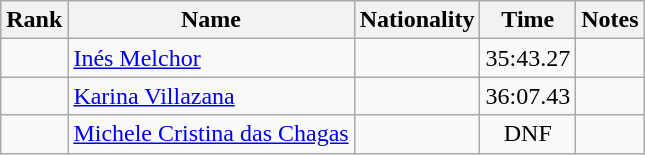<table class="wikitable sortable" style="text-align:center">
<tr>
<th>Rank</th>
<th>Name</th>
<th>Nationality</th>
<th>Time</th>
<th>Notes</th>
</tr>
<tr>
<td align=center></td>
<td align=left><a href='#'>Inés Melchor</a></td>
<td align=left></td>
<td>35:43.27</td>
<td></td>
</tr>
<tr>
<td align=center></td>
<td align=left><a href='#'>Karina Villazana</a></td>
<td align=left></td>
<td>36:07.43</td>
<td></td>
</tr>
<tr>
<td align=center></td>
<td align=left><a href='#'>Michele Cristina das Chagas</a></td>
<td align=left></td>
<td>DNF</td>
<td></td>
</tr>
</table>
